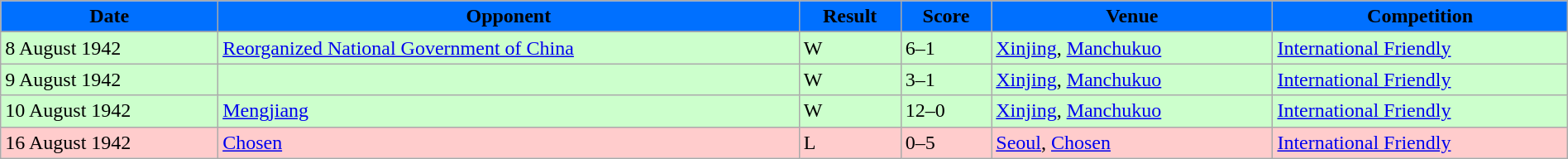<table width=100% class="wikitable">
<tr>
<th style="background:#0070FF;"><span>Date</span></th>
<th style="background:#0070FF;"><span>Opponent</span></th>
<th style="background:#0070FF;"><span>Result</span></th>
<th style="background:#0070FF;"><span>Score</span></th>
<th style="background:#0070FF;"><span>Venue</span></th>
<th style="background:#0070FF;"><span>Competition</span></th>
</tr>
<tr>
</tr>
<tr style="background:#CFC;">
<td>8 August 1942</td>
<td> <a href='#'>Reorganized National Government of China</a></td>
<td>W</td>
<td>6–1</td>
<td> <a href='#'>Xinjing</a>, <a href='#'>Manchukuo</a></td>
<td><a href='#'>International Friendly</a></td>
</tr>
<tr style="background:#CFC;">
<td>9 August 1942</td>
<td></td>
<td>W</td>
<td>3–1</td>
<td> <a href='#'>Xinjing</a>, <a href='#'>Manchukuo</a></td>
<td><a href='#'>International Friendly</a></td>
</tr>
<tr style="background:#CFC;">
<td>10 August 1942</td>
<td><a href='#'>Mengjiang</a></td>
<td>W</td>
<td>12–0</td>
<td> <a href='#'>Xinjing</a>, <a href='#'>Manchukuo</a></td>
<td><a href='#'>International Friendly</a></td>
</tr>
<tr style="background:#FCC;">
<td>16 August 1942</td>
<td> <a href='#'>Chosen</a></td>
<td>L</td>
<td>0–5</td>
<td> <a href='#'>Seoul</a>, <a href='#'>Chosen</a></td>
<td><a href='#'>International Friendly</a></td>
</tr>
</table>
